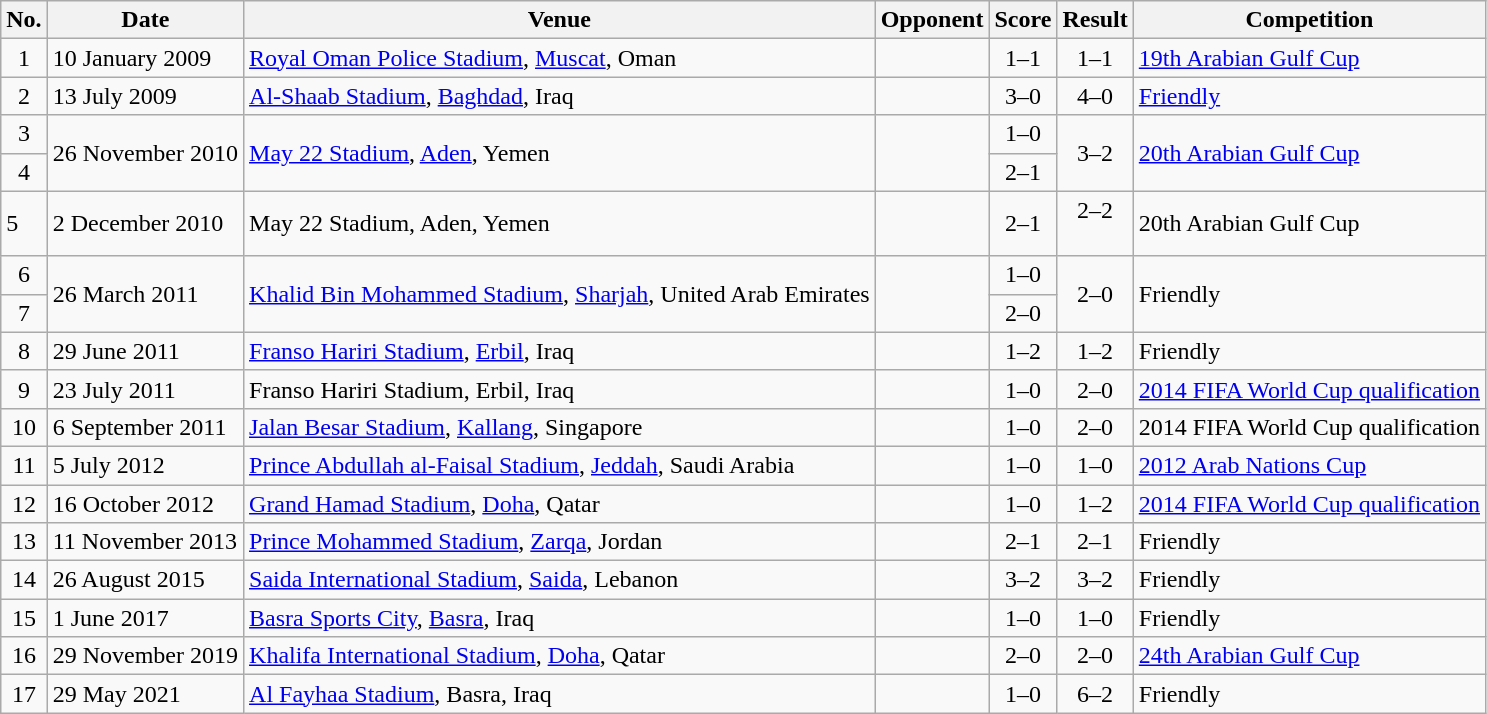<table class="wikitable sortable">
<tr>
<th scope="col">No.</th>
<th scope="col">Date</th>
<th scope="col">Venue</th>
<th scope="col">Opponent</th>
<th scope="col">Score</th>
<th scope="col">Result</th>
<th scope="col">Competition</th>
</tr>
<tr>
<td style="text-align:center">1</td>
<td>10 January 2009</td>
<td><a href='#'>Royal Oman Police Stadium</a>, <a href='#'>Muscat</a>, Oman</td>
<td></td>
<td style="text-align:center">1–1</td>
<td style="text-align:center">1–1</td>
<td><a href='#'>19th Arabian Gulf Cup</a></td>
</tr>
<tr>
<td style="text-align:center">2</td>
<td>13 July 2009</td>
<td><a href='#'>Al-Shaab Stadium</a>, <a href='#'>Baghdad</a>, Iraq</td>
<td></td>
<td style="text-align:center">3–0</td>
<td style="text-align:center">4–0</td>
<td><a href='#'>Friendly</a></td>
</tr>
<tr>
<td style="text-align:center">3</td>
<td rowspan="2">26 November 2010</td>
<td rowspan="2"><a href='#'>May 22 Stadium</a>, <a href='#'>Aden</a>, Yemen</td>
<td rowspan="2"></td>
<td style="text-align:center">1–0</td>
<td rowspan="2" style="text-align:center">3–2</td>
<td rowspan="2"><a href='#'>20th Arabian Gulf Cup</a></td>
</tr>
<tr>
<td style="text-align:center">4</td>
<td style="text-align:center">2–1</td>
</tr>
<tr>
<td>5</td>
<td>2 December 2010</td>
<td>May 22 Stadium, Aden, Yemen</td>
<td></td>
<td style="text-align:center">2–1</td>
<td style="text-align:center">2–2<br><br></td>
<td>20th Arabian Gulf Cup</td>
</tr>
<tr>
<td style="text-align:center">6</td>
<td rowspan="2">26 March 2011</td>
<td rowspan="2"><a href='#'>Khalid Bin Mohammed Stadium</a>, <a href='#'>Sharjah</a>, United Arab Emirates</td>
<td rowspan="2"></td>
<td style="text-align:center">1–0</td>
<td rowspan="2" style="text-align:center">2–0</td>
<td rowspan="2">Friendly</td>
</tr>
<tr>
<td style="text-align:center">7</td>
<td style="text-align:center">2–0</td>
</tr>
<tr>
<td style="text-align:center">8</td>
<td>29 June 2011</td>
<td><a href='#'>Franso Hariri Stadium</a>, <a href='#'>Erbil</a>, Iraq</td>
<td></td>
<td style="text-align:center">1–2</td>
<td style="text-align:center">1–2</td>
<td>Friendly</td>
</tr>
<tr>
<td style="text-align:center">9</td>
<td>23 July 2011</td>
<td>Franso Hariri Stadium, Erbil, Iraq</td>
<td></td>
<td style="text-align:center">1–0</td>
<td style="text-align:center">2–0</td>
<td><a href='#'>2014 FIFA World Cup qualification</a></td>
</tr>
<tr>
<td style="text-align:center">10</td>
<td>6 September 2011</td>
<td><a href='#'>Jalan Besar Stadium</a>, <a href='#'>Kallang</a>, Singapore</td>
<td></td>
<td style="text-align:center">1–0</td>
<td style="text-align:center">2–0</td>
<td>2014 FIFA World Cup qualification</td>
</tr>
<tr>
<td style="text-align:center">11</td>
<td>5 July 2012</td>
<td><a href='#'>Prince Abdullah al-Faisal Stadium</a>, <a href='#'>Jeddah</a>, Saudi Arabia</td>
<td></td>
<td style="text-align:center">1–0</td>
<td style="text-align:center">1–0</td>
<td><a href='#'>2012 Arab Nations Cup</a></td>
</tr>
<tr>
<td style="text-align:center">12</td>
<td>16 October 2012</td>
<td><a href='#'>Grand Hamad Stadium</a>, <a href='#'>Doha</a>, Qatar</td>
<td></td>
<td style="text-align:center">1–0</td>
<td style="text-align:center">1–2</td>
<td><a href='#'>2014 FIFA World Cup qualification</a></td>
</tr>
<tr>
<td style="text-align:center">13</td>
<td>11 November 2013</td>
<td><a href='#'>Prince Mohammed Stadium</a>, <a href='#'>Zarqa</a>, Jordan</td>
<td></td>
<td style="text-align:center">2–1</td>
<td style="text-align:center">2–1</td>
<td>Friendly</td>
</tr>
<tr>
<td style="text-align:center">14</td>
<td>26 August 2015</td>
<td><a href='#'>Saida International Stadium</a>, <a href='#'>Saida</a>, Lebanon</td>
<td></td>
<td style="text-align:center">3–2</td>
<td style="text-align:center">3–2</td>
<td>Friendly</td>
</tr>
<tr>
<td style="text-align:center">15</td>
<td>1 June 2017</td>
<td><a href='#'>Basra Sports City</a>, <a href='#'>Basra</a>, Iraq</td>
<td></td>
<td style="text-align:center">1–0</td>
<td style="text-align:center">1–0</td>
<td>Friendly</td>
</tr>
<tr>
<td style="text-align:center">16</td>
<td>29 November 2019</td>
<td><a href='#'>Khalifa International Stadium</a>, <a href='#'>Doha</a>, Qatar</td>
<td></td>
<td style="text-align:center">2–0</td>
<td style="text-align:center">2–0</td>
<td><a href='#'>24th Arabian Gulf Cup</a></td>
</tr>
<tr>
<td style="text-align:center">17</td>
<td>29 May 2021</td>
<td><a href='#'>Al Fayhaa Stadium</a>, Basra, Iraq</td>
<td></td>
<td style="text-align:center">1–0</td>
<td style="text-align:center">6–2</td>
<td>Friendly</td>
</tr>
</table>
